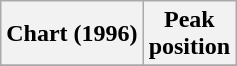<table class="wikitable">
<tr>
<th align="center">Chart (1996)</th>
<th align="center">Peak<br>position</th>
</tr>
<tr>
</tr>
</table>
